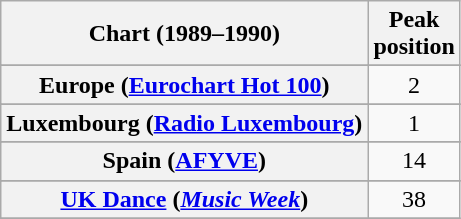<table class="wikitable sortable plainrowheaders" style="text-align:center">
<tr>
<th>Chart (1989–1990)</th>
<th>Peak<br>position</th>
</tr>
<tr>
</tr>
<tr>
</tr>
<tr>
</tr>
<tr>
<th scope="row">Europe (<a href='#'>Eurochart Hot 100</a>)</th>
<td>2</td>
</tr>
<tr>
</tr>
<tr>
</tr>
<tr>
<th scope="row">Luxembourg (<a href='#'>Radio Luxembourg</a>)</th>
<td align="center">1</td>
</tr>
<tr>
</tr>
<tr>
</tr>
<tr>
</tr>
<tr>
<th scope="row">Spain (<a href='#'>AFYVE</a>)</th>
<td>14</td>
</tr>
<tr>
</tr>
<tr>
<th scope="row"><a href='#'>UK Dance</a> (<em><a href='#'>Music Week</a></em>)</th>
<td align="center">38</td>
</tr>
<tr>
</tr>
</table>
